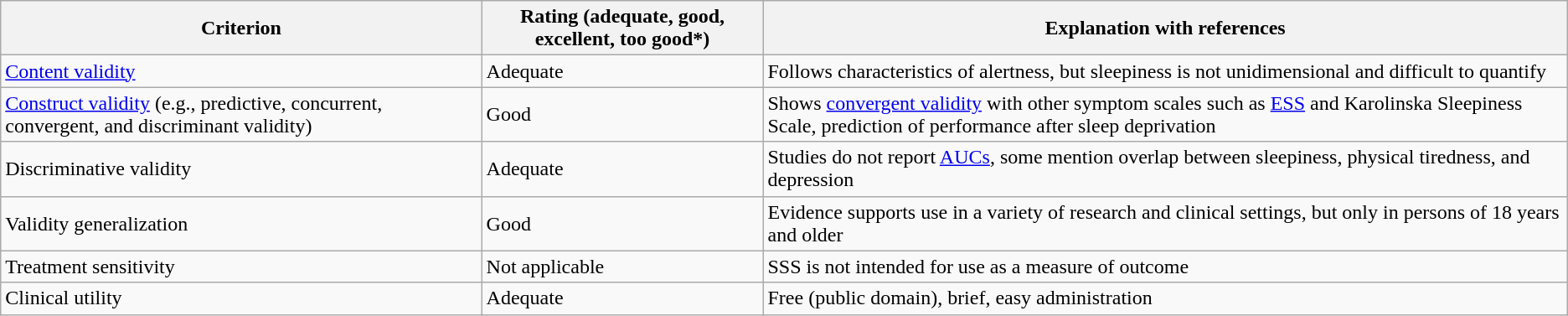<table class="wikitable">
<tr>
<th>Criterion</th>
<th>Rating (adequate, good, excellent, too good*)</th>
<th>Explanation with references</th>
</tr>
<tr>
<td><a href='#'>Content validity</a></td>
<td>Adequate</td>
<td>Follows characteristics of alertness, but sleepiness is not unidimensional and difficult to quantify</td>
</tr>
<tr>
<td><a href='#'>Construct validity</a> (e.g., predictive, concurrent, convergent, and discriminant validity)</td>
<td>Good</td>
<td>Shows <a href='#'>convergent validity</a> with other symptom scales such as <a href='#'>ESS</a> and Karolinska Sleepiness Scale, prediction of performance after sleep deprivation</td>
</tr>
<tr>
<td>Discriminative validity</td>
<td>Adequate</td>
<td>Studies do not report <a href='#'>AUCs</a>, some mention overlap between sleepiness, physical tiredness, and depression</td>
</tr>
<tr>
<td>Validity generalization</td>
<td>Good</td>
<td>Evidence supports use in a variety of research and clinical settings, but only in persons of 18 years and older</td>
</tr>
<tr>
<td>Treatment sensitivity</td>
<td>Not applicable</td>
<td>SSS is not intended for use as a measure of outcome</td>
</tr>
<tr>
<td>Clinical utility</td>
<td>Adequate</td>
<td>Free (public domain), brief, easy administration</td>
</tr>
</table>
